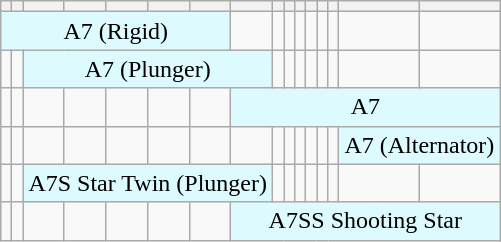<table class="wikitable" style="text-align: center;">
<tr>
<th></th>
<th></th>
<th></th>
<th></th>
<th></th>
<th></th>
<th></th>
<th></th>
<th></th>
<th></th>
<th></th>
<th></th>
<th></th>
<th></th>
<th></th>
<th></th>
</tr>
<tr>
<td colspan="7" style="background: #DDFBFF;">A7 (Rigid)</td>
<td></td>
<td></td>
<td></td>
<td></td>
<td></td>
<td></td>
<td></td>
<td></td>
<td></td>
</tr>
<tr>
<td></td>
<td></td>
<td colspan="6" style="background: #DDFBFF;">A7 (Plunger)</td>
<td></td>
<td></td>
<td></td>
<td></td>
<td></td>
<td></td>
<td></td>
<td></td>
</tr>
<tr>
<td></td>
<td></td>
<td></td>
<td></td>
<td></td>
<td></td>
<td></td>
<td colspan="9" style="background: #DDFBFF;">A7</td>
</tr>
<tr>
<td></td>
<td></td>
<td></td>
<td></td>
<td></td>
<td></td>
<td></td>
<td></td>
<td></td>
<td></td>
<td></td>
<td></td>
<td></td>
<td></td>
<td colspan="2" style="background: #DDFBFF;">A7 (Alternator) </td>
</tr>
<tr>
<td></td>
<td></td>
<td colspan="6" style="background: #DDFBFF;">A7S Star Twin (Plunger)</td>
<td></td>
<td></td>
<td></td>
<td></td>
<td></td>
<td></td>
<td></td>
<td></td>
</tr>
<tr>
<td></td>
<td></td>
<td></td>
<td></td>
<td></td>
<td></td>
<td></td>
<td colspan="9" style="background: #DDFBFF;">A7SS Shooting Star</td>
</tr>
</table>
